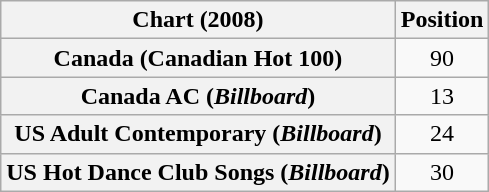<table class="wikitable sortable plainrowheaders" style="text-align:center">
<tr>
<th scope="col">Chart (2008)</th>
<th scope="col">Position</th>
</tr>
<tr>
<th scope="row">Canada (Canadian Hot 100)</th>
<td>90</td>
</tr>
<tr>
<th scope="row">Canada AC (<em>Billboard</em>)</th>
<td>13</td>
</tr>
<tr>
<th scope="row">US Adult Contemporary (<em>Billboard</em>)</th>
<td>24</td>
</tr>
<tr>
<th scope="row">US Hot Dance Club Songs (<em>Billboard</em>)</th>
<td>30</td>
</tr>
</table>
